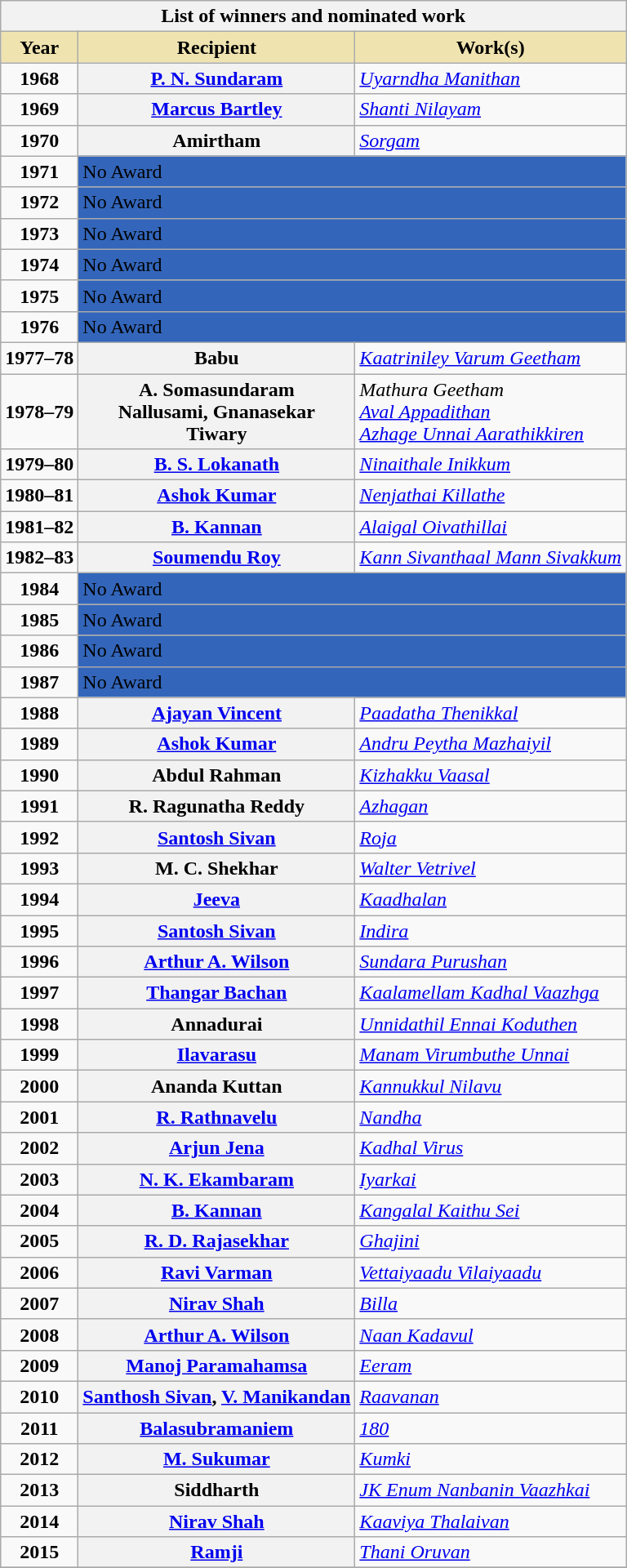<table class="wikitable sortable plainrowheaders">
<tr>
<th colspan="5">List of winners and nominated work</th>
</tr>
<tr>
<th scope="col" style="background:#efe4b0;">Year</th>
<th scope="col" style="background:#efe4b0;">Recipient</th>
<th scope="col" style="background:#efe4b0;">Work(s)</th>
</tr>
<tr>
<td style="text-align:center;"><strong>1968</strong></td>
<th scope="row"><a href='#'>P. N. Sundaram</a></th>
<td><em><a href='#'>Uyarndha Manithan</a></em></td>
</tr>
<tr>
<td style="text-align:center;"><strong>1969</strong></td>
<th scope="row"><a href='#'>Marcus Bartley</a></th>
<td><em><a href='#'>Shanti Nilayam</a></em></td>
</tr>
<tr>
<td style="text-align:center;"><strong>1970</strong></td>
<th scope="row">Amirtham</th>
<td><em><a href='#'>Sorgam</a></em></td>
</tr>
<tr>
<td style="text-align:center;"><strong>1971</strong></td>
<td style="background:#36b; " colspan="2">No Award</td>
</tr>
<tr>
<td style="text-align:center;"><strong>1972</strong></td>
<td style="background:#36b; " colspan="2">No Award</td>
</tr>
<tr>
<td style="text-align:center;"><strong>1973</strong></td>
<td style="background:#36b; " colspan="2">No Award</td>
</tr>
<tr>
<td style="text-align:center;"><strong>1974</strong></td>
<td style="background:#36b; " colspan="2">No Award</td>
</tr>
<tr>
<td style="text-align:center;"><strong>1975</strong></td>
<td style="background:#36b; " colspan="2">No Award</td>
</tr>
<tr>
<td style="text-align:center;"><strong>1976</strong></td>
<td style="background:#36b; " colspan="2">No Award</td>
</tr>
<tr>
<td style="text-align:center;"><strong>1977–78</strong></td>
<th scope="row">Babu</th>
<td><em><a href='#'>Kaatriniley Varum Geetham</a></em></td>
</tr>
<tr>
<td style="text-align:center;"><strong>1978–79</strong></td>
<th scope="row">A. Somasundaram<br>Nallusami, Gnanasekar<br>Tiwary</th>
<td><em>Mathura Geetham</em><br><em><a href='#'>Aval Appadithan</a></em><br><em><a href='#'>Azhage Unnai Aarathikkiren</a></em></td>
</tr>
<tr>
<td style="text-align:center;"><strong>1979–80</strong></td>
<th scope="row"><a href='#'>B. S. Lokanath</a></th>
<td><em><a href='#'>Ninaithale Inikkum</a></em></td>
</tr>
<tr>
<td style="text-align:center;"><strong>1980–81</strong></td>
<th scope="row"><a href='#'>Ashok Kumar</a></th>
<td><em><a href='#'>Nenjathai Killathe</a></em></td>
</tr>
<tr>
<td style="text-align:center;"><strong>1981–82</strong></td>
<th scope="row"><a href='#'>B. Kannan</a></th>
<td><em><a href='#'>Alaigal Oivathillai</a></em></td>
</tr>
<tr>
<td style="text-align:center;"><strong>1982–83</strong></td>
<th scope="row"><a href='#'>Soumendu Roy</a></th>
<td><em><a href='#'>Kann Sivanthaal Mann Sivakkum</a></em></td>
</tr>
<tr>
<td style="text-align:center;"><strong>1984</strong></td>
<td style="background:#36b; " colspan="2">No Award</td>
</tr>
<tr>
<td style="text-align:center;"><strong>1985</strong></td>
<td style="background:#36b; " colspan="2">No Award</td>
</tr>
<tr>
<td style="text-align:center;"><strong>1986</strong></td>
<td style="background:#36b; " colspan="2">No Award</td>
</tr>
<tr>
<td style="text-align:center;"><strong>1987</strong></td>
<td style="background:#36b; " colspan="2">No Award</td>
</tr>
<tr>
<td style="text-align:center;"><strong>1988</strong></td>
<th scope="row"><a href='#'>Ajayan Vincent</a></th>
<td><em><a href='#'>Paadatha Thenikkal</a></em></td>
</tr>
<tr>
<td style="text-align:center;"><strong>1989</strong></td>
<th scope="row"><a href='#'>Ashok Kumar</a></th>
<td><em><a href='#'>Andru Peytha Mazhaiyil</a></em></td>
</tr>
<tr>
<td style="text-align:center;"><strong>1990</strong></td>
<th scope="row">Abdul Rahman</th>
<td><em><a href='#'>Kizhakku Vaasal</a></em></td>
</tr>
<tr>
<td style="text-align:center;"><strong>1991</strong></td>
<th scope="row">R. Ragunatha Reddy</th>
<td><em><a href='#'>Azhagan</a></em></td>
</tr>
<tr>
<td style="text-align:center;"><strong>1992</strong></td>
<th scope="row"><a href='#'>Santosh Sivan</a></th>
<td><em><a href='#'>Roja</a></em></td>
</tr>
<tr>
<td style="text-align:center;"><strong>1993</strong></td>
<th scope="row">M. C. Shekhar</th>
<td><em><a href='#'>Walter Vetrivel</a></em></td>
</tr>
<tr>
<td style="text-align:center;"><strong>1994</strong></td>
<th scope="row"><a href='#'>Jeeva</a></th>
<td><em><a href='#'>Kaadhalan</a></em></td>
</tr>
<tr>
<td style="text-align:center;"><strong>1995</strong></td>
<th scope="row"><a href='#'>Santosh Sivan</a></th>
<td><em><a href='#'>Indira</a></em></td>
</tr>
<tr>
<td style="text-align:center;"><strong>1996</strong></td>
<th scope="row"><a href='#'>Arthur A. Wilson</a></th>
<td><em><a href='#'>Sundara Purushan</a></em></td>
</tr>
<tr>
<td style="text-align:center;"><strong>1997</strong></td>
<th scope="row"><a href='#'>Thangar Bachan</a></th>
<td><em><a href='#'>Kaalamellam Kadhal Vaazhga</a></em></td>
</tr>
<tr>
<td style="text-align:center;"><strong>1998</strong></td>
<th scope="row">Annadurai</th>
<td><em><a href='#'>Unnidathil Ennai Koduthen</a></em></td>
</tr>
<tr>
<td style="text-align:center;"><strong>1999</strong></td>
<th scope="row"><a href='#'>Ilavarasu</a></th>
<td><em><a href='#'>Manam Virumbuthe Unnai</a></em></td>
</tr>
<tr>
<td style="text-align:center;"><strong>2000</strong></td>
<th scope="row">Ananda Kuttan</th>
<td><em><a href='#'>Kannukkul Nilavu</a></em></td>
</tr>
<tr>
<td style="text-align:center;"><strong>2001</strong></td>
<th scope="row"><a href='#'>R. Rathnavelu</a></th>
<td><em><a href='#'>Nandha</a></em></td>
</tr>
<tr>
<td style="text-align:center;"><strong>2002</strong></td>
<th scope="row"><a href='#'>Arjun Jena</a></th>
<td><em><a href='#'>Kadhal Virus</a></em></td>
</tr>
<tr>
<td style="text-align:center;"><strong>2003</strong></td>
<th scope="row"><a href='#'>N. K. Ekambaram</a></th>
<td><em><a href='#'>Iyarkai</a></em></td>
</tr>
<tr>
<td style="text-align:center;"><strong>2004</strong></td>
<th scope="row"><a href='#'>B. Kannan</a></th>
<td><em><a href='#'>Kangalal Kaithu Sei</a></em></td>
</tr>
<tr>
<td style="text-align:center;"><strong>2005</strong></td>
<th scope="row"><a href='#'>R. D. Rajasekhar</a></th>
<td><em><a href='#'>Ghajini</a></em></td>
</tr>
<tr>
<td style="text-align:center;"><strong>2006</strong></td>
<th scope="row"><a href='#'>Ravi Varman</a></th>
<td><em><a href='#'>Vettaiyaadu Vilaiyaadu</a></em></td>
</tr>
<tr>
<td style="text-align:center;"><strong>2007</strong></td>
<th scope="row"><a href='#'>Nirav Shah</a></th>
<td><em><a href='#'>Billa</a></em></td>
</tr>
<tr>
<td style="text-align:center;"><strong>2008</strong></td>
<th scope="row"><a href='#'>Arthur A. Wilson</a></th>
<td><em><a href='#'>Naan Kadavul</a></em></td>
</tr>
<tr>
<td style="text-align:center;"><strong>2009</strong></td>
<th scope="row"><a href='#'>Manoj Paramahamsa</a></th>
<td><em><a href='#'>Eeram</a></em></td>
</tr>
<tr>
<td style="text-align:center;"><strong>2010</strong></td>
<th scope="row"><a href='#'>Santhosh Sivan</a>, <a href='#'>V. Manikandan</a></th>
<td><em><a href='#'>Raavanan</a></em></td>
</tr>
<tr>
<td style="text-align:center;"><strong>2011</strong></td>
<th scope="row"><a href='#'>Balasubramaniem</a></th>
<td><em><a href='#'>180</a></em></td>
</tr>
<tr>
<td style="text-align:center;"><strong>2012</strong></td>
<th scope="row"><a href='#'>M. Sukumar</a></th>
<td><em><a href='#'>Kumki</a></em></td>
</tr>
<tr>
<td style="text-align:center;"><strong>2013</strong></td>
<th scope="row">Siddharth</th>
<td><em><a href='#'>JK Enum Nanbanin Vaazhkai</a></em></td>
</tr>
<tr>
<td style="text-align:center;"><strong>2014</strong></td>
<th scope="row"><a href='#'>Nirav Shah</a></th>
<td><em><a href='#'>Kaaviya Thalaivan</a></em></td>
</tr>
<tr>
<td style="text-align:center;"><strong>2015</strong></td>
<th scope="row"><a href='#'>Ramji</a></th>
<td><em><a href='#'>Thani Oruvan</a></em></td>
</tr>
<tr>
</tr>
</table>
